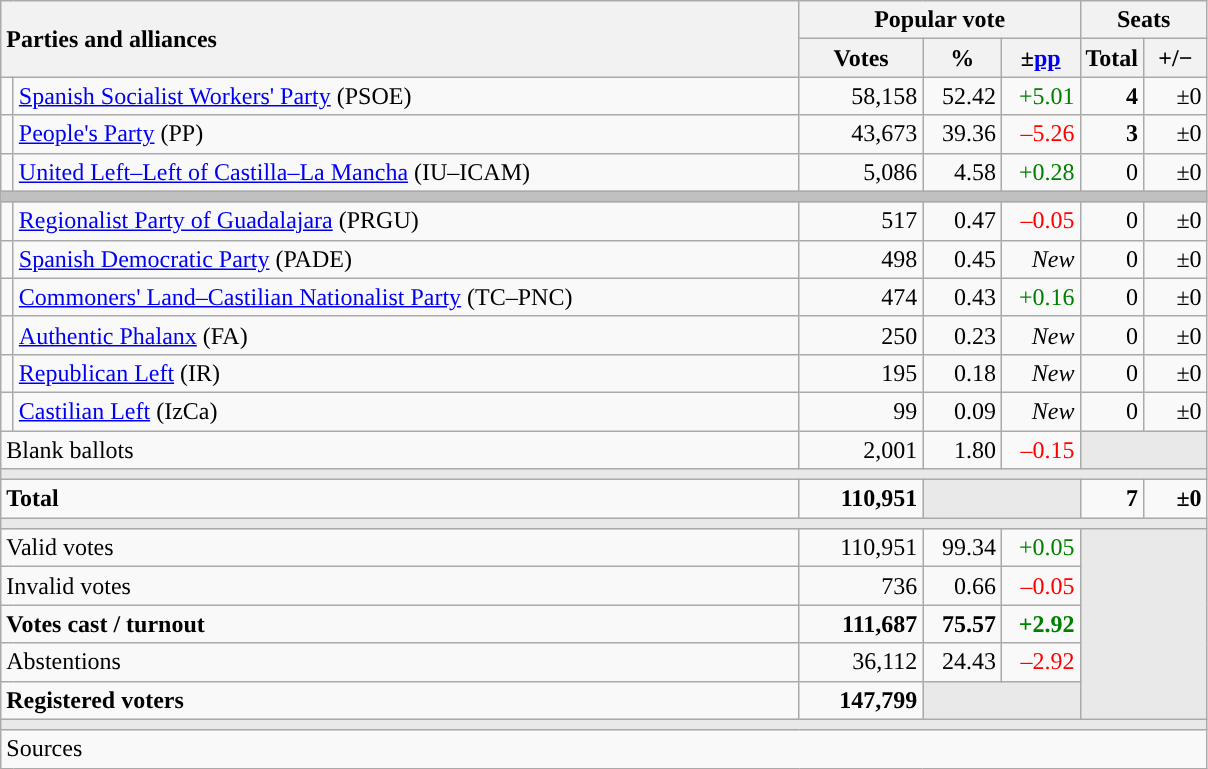<table class="wikitable" style="text-align:right;">
<tr>
<th style="text-align:left;" rowspan="2" colspan="2" width="525">Parties and alliances</th>
<th colspan="3">Popular vote</th>
<th colspan="2">Seats</th>
</tr>
<tr>
<th width="75">Votes</th>
<th width="45">%</th>
<th width="45">±<a href='#'>pp</a></th>
<th width="35">Total</th>
<th width="35">+/−</th>
</tr>
<tr>
<td width="1" style="color:inherit;background:"></td>
<td align="left"><a href='#'>Spanish Socialist Workers' Party</a> (PSOE)</td>
<td>58,158</td>
<td>52.42</td>
<td style="color:green;">+5.01</td>
<td><strong>4</strong></td>
<td>±0</td>
</tr>
<tr>
<td style="color:inherit;background:"></td>
<td align="left"><a href='#'>People's Party</a> (PP)</td>
<td>43,673</td>
<td>39.36</td>
<td style="color:red;">–5.26</td>
<td><strong>3</strong></td>
<td>±0</td>
</tr>
<tr>
<td style="color:inherit;background:"></td>
<td align="left"><a href='#'>United Left–Left of Castilla–La Mancha</a> (IU–ICAM)</td>
<td>5,086</td>
<td>4.58</td>
<td style="color:green;">+0.28</td>
<td>0</td>
<td>±0</td>
</tr>
<tr>
<td colspan="7" bgcolor="#C0C0C0"></td>
</tr>
<tr>
<td style="color:inherit;background:"></td>
<td align="left"><a href='#'>Regionalist Party of Guadalajara</a> (PRGU)</td>
<td>517</td>
<td>0.47</td>
<td style="color:red;">–0.05</td>
<td>0</td>
<td>±0</td>
</tr>
<tr>
<td style="color:inherit;background:"></td>
<td align="left"><a href='#'>Spanish Democratic Party</a> (PADE)</td>
<td>498</td>
<td>0.45</td>
<td><em>New</em></td>
<td>0</td>
<td>±0</td>
</tr>
<tr>
<td style="color:inherit;background:"></td>
<td align="left"><a href='#'>Commoners' Land–Castilian Nationalist Party</a> (TC–PNC)</td>
<td>474</td>
<td>0.43</td>
<td style="color:green;">+0.16</td>
<td>0</td>
<td>±0</td>
</tr>
<tr>
<td style="color:inherit;background:"></td>
<td align="left"><a href='#'>Authentic Phalanx</a> (FA)</td>
<td>250</td>
<td>0.23</td>
<td><em>New</em></td>
<td>0</td>
<td>±0</td>
</tr>
<tr>
<td style="color:inherit;background:"></td>
<td align="left"><a href='#'>Republican Left</a> (IR)</td>
<td>195</td>
<td>0.18</td>
<td><em>New</em></td>
<td>0</td>
<td>±0</td>
</tr>
<tr>
<td style="color:inherit;background:"></td>
<td align="left"><a href='#'>Castilian Left</a> (IzCa)</td>
<td>99</td>
<td>0.09</td>
<td><em>New</em></td>
<td>0</td>
<td>±0</td>
</tr>
<tr>
<td align="left" colspan="2">Blank ballots</td>
<td>2,001</td>
<td>1.80</td>
<td style="color:red;">–0.15</td>
<td bgcolor="#E9E9E9" colspan="2"></td>
</tr>
<tr>
<td colspan="7" bgcolor="#E9E9E9"></td>
</tr>
<tr style="font-weight:bold;">
<td align="left" colspan="2">Total</td>
<td>110,951</td>
<td bgcolor="#E9E9E9" colspan="2"></td>
<td>7</td>
<td>±0</td>
</tr>
<tr>
<td colspan="7" bgcolor="#E9E9E9"></td>
</tr>
<tr>
<td align="left" colspan="2">Valid votes</td>
<td>110,951</td>
<td>99.34</td>
<td style="color:green;">+0.05</td>
<td bgcolor="#E9E9E9" colspan="2" rowspan="5"></td>
</tr>
<tr>
<td align="left" colspan="2">Invalid votes</td>
<td>736</td>
<td>0.66</td>
<td style="color:red;">–0.05</td>
</tr>
<tr style="font-weight:bold;">
<td align="left" colspan="2">Votes cast / turnout</td>
<td>111,687</td>
<td>75.57</td>
<td style="color:green;">+2.92</td>
</tr>
<tr>
<td align="left" colspan="2">Abstentions</td>
<td>36,112</td>
<td>24.43</td>
<td style="color:red;">–2.92</td>
</tr>
<tr style="font-weight:bold;">
<td align="left" colspan="2">Registered voters</td>
<td>147,799</td>
<td bgcolor="#E9E9E9" colspan="2"></td>
</tr>
<tr>
<td colspan="7" bgcolor="#E9E9E9"></td>
</tr>
<tr>
<td align="left" colspan="7">Sources</td>
</tr>
</table>
